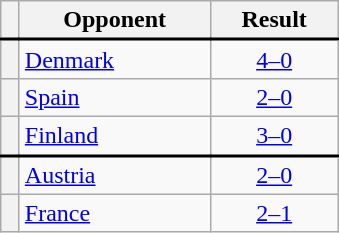<table class="wikitable plainrowheaders" style="text-align:center;margin-left:1em;float:right;clear:right;min-width:226px">
<tr>
<th scope="col"></th>
<th scope="col">Opponent</th>
<th scope="col">Result</th>
</tr>
<tr style="border-top: 2px solid black;">
<th scope="row" style="text-align: center;"></th>
<td align="left"><a href='#'>Denmark</a></td>
<td><a href='#'>4–0</a></td>
</tr>
<tr>
<th scope="row" style="text-align: center;"></th>
<td align="left"><a href='#'>Spain</a></td>
<td><a href='#'>2–0</a></td>
</tr>
<tr>
<th scope="row" style="text-align: center;"></th>
<td align="left"><a href='#'>Finland</a></td>
<td><a href='#'>3–0</a></td>
</tr>
<tr style="border-top: 2px solid black;">
<th scope="row" style="text-align: center;"></th>
<td align="left"><a href='#'>Austria</a></td>
<td><a href='#'>2–0</a></td>
</tr>
<tr>
<th scope="row" style="text-align: center;"></th>
<td align="left"><a href='#'>France</a></td>
<td><a href='#'>2–1</a></td>
</tr>
</table>
